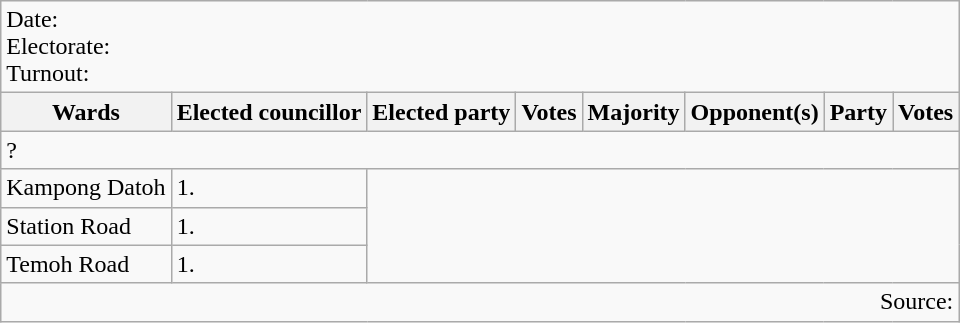<table class=wikitable>
<tr>
<td colspan=8>Date: <br>Electorate: <br>Turnout:</td>
</tr>
<tr>
<th>Wards</th>
<th>Elected councillor</th>
<th>Elected party</th>
<th>Votes</th>
<th>Majority</th>
<th>Opponent(s)</th>
<th>Party</th>
<th>Votes</th>
</tr>
<tr>
<td colspan=8>? </td>
</tr>
<tr>
<td>Kampong Datoh</td>
<td>1.</td>
</tr>
<tr>
<td>Station Road</td>
<td>1.</td>
</tr>
<tr>
<td>Temoh Road</td>
<td>1.</td>
</tr>
<tr>
<td colspan=8 align=right>Source:</td>
</tr>
</table>
